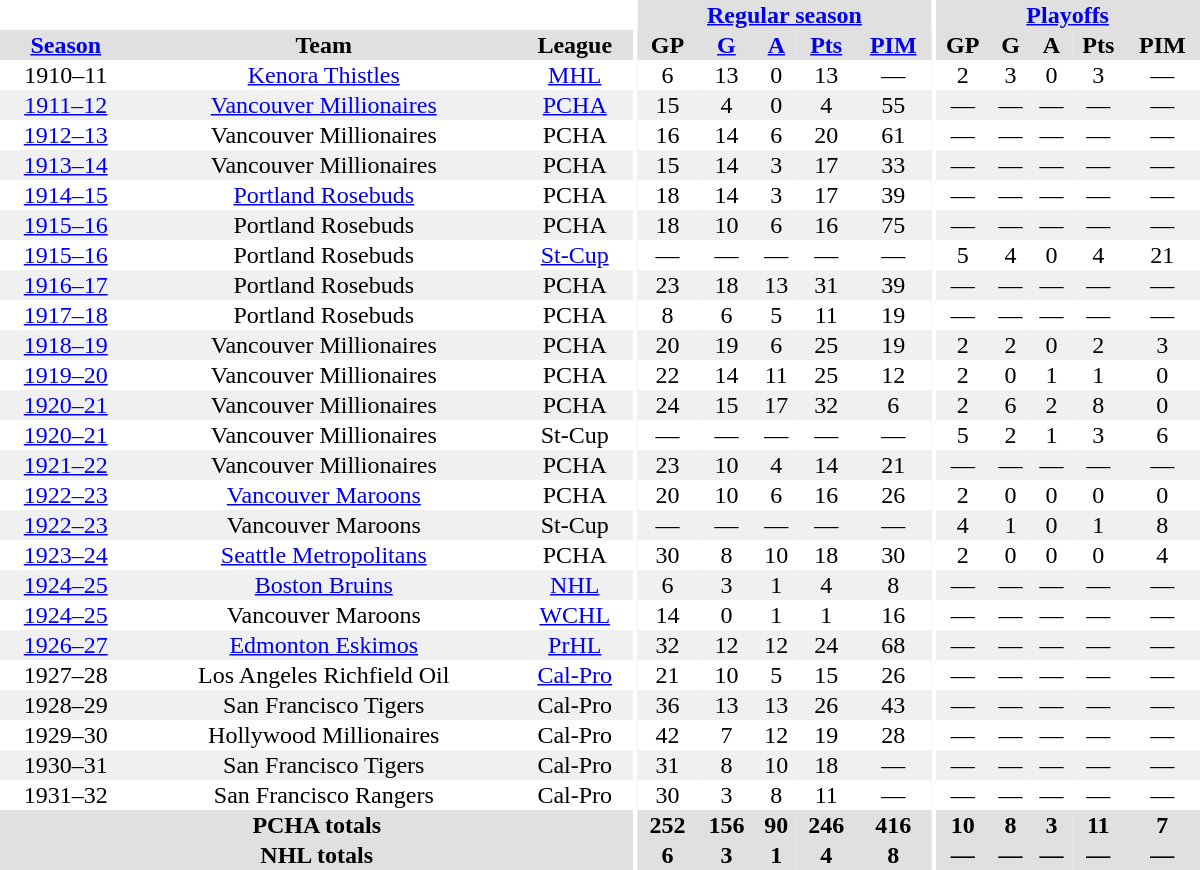<table border="0" cellpadding="1" cellspacing="0" style="text-align:center; width:50em">
<tr bgcolor="#e0e0e0">
<th colspan="3" bgcolor="#ffffff"></th>
<th rowspan="100" bgcolor="#ffffff"></th>
<th colspan="5"><a href='#'>Regular season</a></th>
<th rowspan="100" bgcolor="#ffffff"></th>
<th colspan="5"><a href='#'>Playoffs</a></th>
</tr>
<tr bgcolor="#e0e0e0">
<th><a href='#'>Season</a></th>
<th>Team</th>
<th>League</th>
<th>GP</th>
<th><a href='#'>G</a></th>
<th><a href='#'>A</a></th>
<th><a href='#'>Pts</a></th>
<th><a href='#'>PIM</a></th>
<th>GP</th>
<th>G</th>
<th>A</th>
<th>Pts</th>
<th>PIM</th>
</tr>
<tr>
<td>1910–11</td>
<td><a href='#'>Kenora Thistles</a></td>
<td><a href='#'>MHL</a></td>
<td>6</td>
<td>13</td>
<td>0</td>
<td>13</td>
<td>—</td>
<td>2</td>
<td>3</td>
<td>0</td>
<td>3</td>
<td>—</td>
</tr>
<tr bgcolor="#f0f0f0">
<td><a href='#'>1911–12</a></td>
<td><a href='#'>Vancouver Millionaires</a></td>
<td><a href='#'>PCHA</a></td>
<td>15</td>
<td>4</td>
<td>0</td>
<td>4</td>
<td>55</td>
<td>—</td>
<td>—</td>
<td>—</td>
<td>—</td>
<td>—</td>
</tr>
<tr>
<td><a href='#'>1912–13</a></td>
<td>Vancouver Millionaires</td>
<td>PCHA</td>
<td>16</td>
<td>14</td>
<td>6</td>
<td>20</td>
<td>61</td>
<td>—</td>
<td>—</td>
<td>—</td>
<td>—</td>
<td>—</td>
</tr>
<tr bgcolor="#f0f0f0">
<td><a href='#'>1913–14</a></td>
<td>Vancouver Millionaires</td>
<td>PCHA</td>
<td>15</td>
<td>14</td>
<td>3</td>
<td>17</td>
<td>33</td>
<td>—</td>
<td>—</td>
<td>—</td>
<td>—</td>
<td>—</td>
</tr>
<tr>
<td><a href='#'>1914–15</a></td>
<td><a href='#'>Portland Rosebuds</a></td>
<td>PCHA</td>
<td>18</td>
<td>14</td>
<td>3</td>
<td>17</td>
<td>39</td>
<td>—</td>
<td>—</td>
<td>—</td>
<td>—</td>
<td>—</td>
</tr>
<tr bgcolor="#f0f0f0">
<td><a href='#'>1915–16</a></td>
<td>Portland Rosebuds</td>
<td>PCHA</td>
<td>18</td>
<td>10</td>
<td>6</td>
<td>16</td>
<td>75</td>
<td>—</td>
<td>—</td>
<td>—</td>
<td>—</td>
<td>—</td>
</tr>
<tr>
<td><a href='#'>1915–16</a></td>
<td>Portland Rosebuds</td>
<td><a href='#'>St-Cup</a></td>
<td>—</td>
<td>—</td>
<td>—</td>
<td>—</td>
<td>—</td>
<td>5</td>
<td>4</td>
<td>0</td>
<td>4</td>
<td>21</td>
</tr>
<tr bgcolor="#f0f0f0">
<td><a href='#'>1916–17</a></td>
<td>Portland Rosebuds</td>
<td>PCHA</td>
<td>23</td>
<td>18</td>
<td>13</td>
<td>31</td>
<td>39</td>
<td>—</td>
<td>—</td>
<td>—</td>
<td>—</td>
<td>—</td>
</tr>
<tr>
<td><a href='#'>1917–18</a></td>
<td>Portland Rosebuds</td>
<td>PCHA</td>
<td>8</td>
<td>6</td>
<td>5</td>
<td>11</td>
<td>19</td>
<td>—</td>
<td>—</td>
<td>—</td>
<td>—</td>
<td>—</td>
</tr>
<tr bgcolor="#f0f0f0">
<td><a href='#'>1918–19</a></td>
<td>Vancouver Millionaires</td>
<td>PCHA</td>
<td>20</td>
<td>19</td>
<td>6</td>
<td>25</td>
<td>19</td>
<td>2</td>
<td>2</td>
<td>0</td>
<td>2</td>
<td>3</td>
</tr>
<tr>
<td><a href='#'>1919–20</a></td>
<td>Vancouver Millionaires</td>
<td>PCHA</td>
<td>22</td>
<td>14</td>
<td>11</td>
<td>25</td>
<td>12</td>
<td>2</td>
<td>0</td>
<td>1</td>
<td>1</td>
<td>0</td>
</tr>
<tr bgcolor="#f0f0f0">
<td><a href='#'>1920–21</a></td>
<td>Vancouver Millionaires</td>
<td>PCHA</td>
<td>24</td>
<td>15</td>
<td>17</td>
<td>32</td>
<td>6</td>
<td>2</td>
<td>6</td>
<td>2</td>
<td>8</td>
<td>0</td>
</tr>
<tr>
<td><a href='#'>1920–21</a></td>
<td>Vancouver Millionaires</td>
<td>St-Cup</td>
<td>—</td>
<td>—</td>
<td>—</td>
<td>—</td>
<td>—</td>
<td>5</td>
<td>2</td>
<td>1</td>
<td>3</td>
<td>6</td>
</tr>
<tr bgcolor="#f0f0f0">
<td><a href='#'>1921–22</a></td>
<td>Vancouver Millionaires</td>
<td>PCHA</td>
<td>23</td>
<td>10</td>
<td>4</td>
<td>14</td>
<td>21</td>
<td>—</td>
<td>—</td>
<td>—</td>
<td>—</td>
<td>—</td>
</tr>
<tr>
<td><a href='#'>1922–23</a></td>
<td><a href='#'>Vancouver Maroons</a></td>
<td>PCHA</td>
<td>20</td>
<td>10</td>
<td>6</td>
<td>16</td>
<td>26</td>
<td>2</td>
<td>0</td>
<td>0</td>
<td>0</td>
<td>0</td>
</tr>
<tr bgcolor="#f0f0f0">
<td><a href='#'>1922–23</a></td>
<td>Vancouver Maroons</td>
<td>St-Cup</td>
<td>—</td>
<td>—</td>
<td>—</td>
<td>—</td>
<td>—</td>
<td>4</td>
<td>1</td>
<td>0</td>
<td>1</td>
<td>8</td>
</tr>
<tr>
<td><a href='#'>1923–24</a></td>
<td><a href='#'>Seattle Metropolitans</a></td>
<td>PCHA</td>
<td>30</td>
<td>8</td>
<td>10</td>
<td>18</td>
<td>30</td>
<td>2</td>
<td>0</td>
<td>0</td>
<td>0</td>
<td>4</td>
</tr>
<tr bgcolor="#f0f0f0">
<td><a href='#'>1924–25</a></td>
<td><a href='#'>Boston Bruins</a></td>
<td><a href='#'>NHL</a></td>
<td>6</td>
<td>3</td>
<td>1</td>
<td>4</td>
<td>8</td>
<td>—</td>
<td>—</td>
<td>—</td>
<td>—</td>
<td>—</td>
</tr>
<tr>
<td><a href='#'>1924–25</a></td>
<td>Vancouver Maroons</td>
<td><a href='#'>WCHL</a></td>
<td>14</td>
<td>0</td>
<td>1</td>
<td>1</td>
<td>16</td>
<td>—</td>
<td>—</td>
<td>—</td>
<td>—</td>
<td>—</td>
</tr>
<tr bgcolor="#f0f0f0">
<td><a href='#'>1926–27</a></td>
<td><a href='#'>Edmonton Eskimos</a></td>
<td><a href='#'>PrHL</a></td>
<td>32</td>
<td>12</td>
<td>12</td>
<td>24</td>
<td>68</td>
<td>—</td>
<td>—</td>
<td>—</td>
<td>—</td>
<td>—</td>
</tr>
<tr>
<td>1927–28</td>
<td>Los Angeles Richfield Oil</td>
<td><a href='#'>Cal-Pro</a></td>
<td>21</td>
<td>10</td>
<td>5</td>
<td>15</td>
<td>26</td>
<td>—</td>
<td>—</td>
<td>—</td>
<td>—</td>
<td>—</td>
</tr>
<tr bgcolor="#f0f0f0">
<td>1928–29</td>
<td>San Francisco Tigers</td>
<td>Cal-Pro</td>
<td>36</td>
<td>13</td>
<td>13</td>
<td>26</td>
<td>43</td>
<td>—</td>
<td>—</td>
<td>—</td>
<td>—</td>
<td>—</td>
</tr>
<tr>
<td>1929–30</td>
<td>Hollywood Millionaires</td>
<td>Cal-Pro</td>
<td>42</td>
<td>7</td>
<td>12</td>
<td>19</td>
<td>28</td>
<td>—</td>
<td>—</td>
<td>—</td>
<td>—</td>
<td>—</td>
</tr>
<tr bgcolor="#f0f0f0">
<td>1930–31</td>
<td>San Francisco Tigers</td>
<td>Cal-Pro</td>
<td>31</td>
<td>8</td>
<td>10</td>
<td>18</td>
<td>—</td>
<td>—</td>
<td>—</td>
<td>—</td>
<td>—</td>
<td>—</td>
</tr>
<tr>
<td>1931–32</td>
<td>San Francisco Rangers</td>
<td>Cal-Pro</td>
<td>30</td>
<td>3</td>
<td>8</td>
<td>11</td>
<td>—</td>
<td>—</td>
<td>—</td>
<td>—</td>
<td>—</td>
<td>—</td>
</tr>
<tr bgcolor="#e0e0e0">
<th colspan="3">PCHA totals</th>
<th>252</th>
<th>156</th>
<th>90</th>
<th>246</th>
<th>416</th>
<th>10</th>
<th>8</th>
<th>3</th>
<th>11</th>
<th>7</th>
</tr>
<tr bgcolor="#e0e0e0">
<th colspan="3">NHL totals</th>
<th>6</th>
<th>3</th>
<th>1</th>
<th>4</th>
<th>8</th>
<th>—</th>
<th>—</th>
<th>—</th>
<th>—</th>
<th>—</th>
</tr>
</table>
